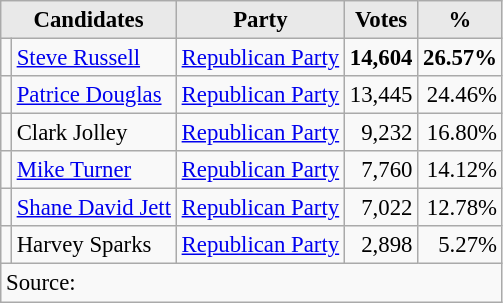<table class=wikitable style="font-size:95%; text-align:right;">
<tr>
<th style="background-color:#E9E9E9" align=center colspan=2>Candidates</th>
<th style="background-color:#E9E9E9" align=center>Party</th>
<th style="background-color:#E9E9E9" align=center>Votes</th>
<th style="background-color:#E9E9E9" align=center>%</th>
</tr>
<tr>
<td></td>
<td align=left><a href='#'>Steve Russell</a></td>
<td align=center><a href='#'>Republican Party</a></td>
<td><strong>14,604</strong></td>
<td><strong>26.57%</strong></td>
</tr>
<tr>
<td></td>
<td align=left><a href='#'>Patrice Douglas</a></td>
<td align=center><a href='#'>Republican Party</a></td>
<td>13,445</td>
<td>24.46%</td>
</tr>
<tr>
<td></td>
<td align=left>Clark Jolley</td>
<td align=center><a href='#'>Republican Party</a></td>
<td>9,232</td>
<td>16.80%</td>
</tr>
<tr>
<td></td>
<td align=left><a href='#'>Mike Turner</a></td>
<td align=center><a href='#'>Republican Party</a></td>
<td>7,760</td>
<td>14.12%</td>
</tr>
<tr>
<td></td>
<td align=left><a href='#'>Shane David Jett</a></td>
<td align=center><a href='#'>Republican Party</a></td>
<td>7,022</td>
<td>12.78%</td>
</tr>
<tr>
<td></td>
<td align=left>Harvey Sparks</td>
<td align=center><a href='#'>Republican Party</a></td>
<td>2,898</td>
<td>5.27%</td>
</tr>
<tr>
<td align="left" colspan=6>Source:</td>
</tr>
</table>
